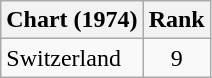<table class="wikitable">
<tr>
<th align="left">Chart (1974)</th>
<th style="text-align:center;">Rank</th>
</tr>
<tr>
<td>Switzerland </td>
<td style="text-align:center;">9</td>
</tr>
</table>
